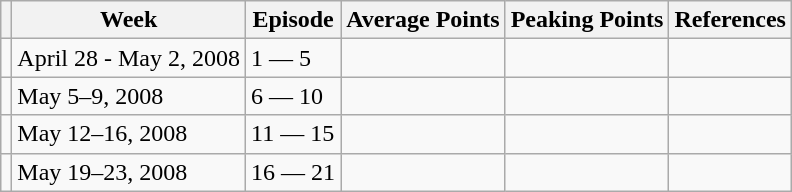<table class="wikitable">
<tr>
<th></th>
<th>Week</th>
<th>Episode</th>
<th>Average Points</th>
<th>Peaking Points</th>
<th>References</th>
</tr>
<tr>
<td></td>
<td>April 28 - May 2, 2008</td>
<td>1 — 5</td>
<td></td>
<td></td>
<td></td>
</tr>
<tr>
<td></td>
<td>May 5–9, 2008</td>
<td>6 — 10</td>
<td></td>
<td></td>
<td></td>
</tr>
<tr>
<td></td>
<td>May 12–16, 2008</td>
<td>11 — 15</td>
<td></td>
<td></td>
<td></td>
</tr>
<tr>
<td></td>
<td>May 19–23, 2008</td>
<td>16 — 21</td>
<td></td>
<td></td>
<td></td>
</tr>
</table>
